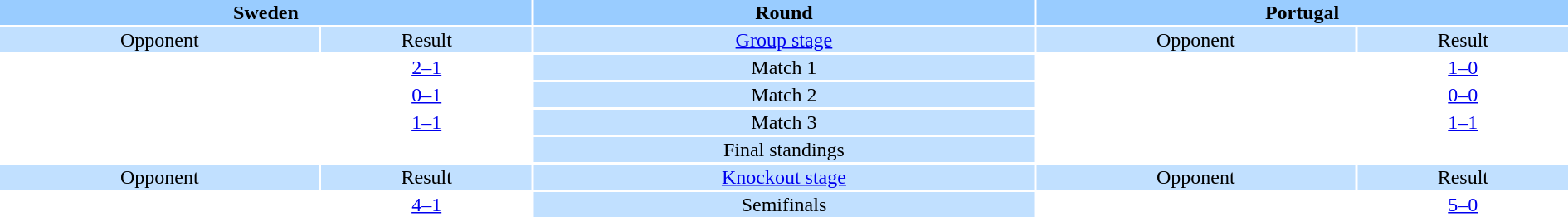<table style="width:100%; text-align:center;">
<tr style="vertical-align:top; background:#9cf;">
<th colspan=2 style="width:1*">Sweden</th>
<th>Round</th>
<th colspan=2 style="width:1*">Portugal</th>
</tr>
<tr style="vertical-align:top; background:#c1e0ff;">
<td>Opponent</td>
<td>Result</td>
<td><a href='#'>Group stage</a></td>
<td>Opponent</td>
<td>Result</td>
</tr>
<tr>
<td align=left></td>
<td><a href='#'>2–1</a></td>
<td style="background:#c1e0ff;">Match 1</td>
<td align=left></td>
<td><a href='#'>1–0</a></td>
</tr>
<tr>
<td align=left></td>
<td><a href='#'>0–1</a></td>
<td style="background:#c1e0ff;">Match 2</td>
<td align=left></td>
<td><a href='#'>0–0</a></td>
</tr>
<tr>
<td align=left></td>
<td><a href='#'>1–1</a></td>
<td style="background:#c1e0ff;">Match 3</td>
<td align=left></td>
<td><a href='#'>1–1</a></td>
</tr>
<tr>
<td colspan="2" style="text-align:center;"><br></td>
<td style="background:#c1e0ff;">Final standings</td>
<td colspan="2" style="text-align:center;"><br></td>
</tr>
<tr style="vertical-align:top; background:#c1e0ff;">
<td>Opponent</td>
<td>Result</td>
<td><a href='#'>Knockout stage</a></td>
<td>Opponent</td>
<td>Result</td>
</tr>
<tr>
<td align=left></td>
<td><a href='#'>4–1</a></td>
<td style="background:#c1e0ff;">Semifinals</td>
<td align=left></td>
<td><a href='#'>5–0</a></td>
</tr>
</table>
